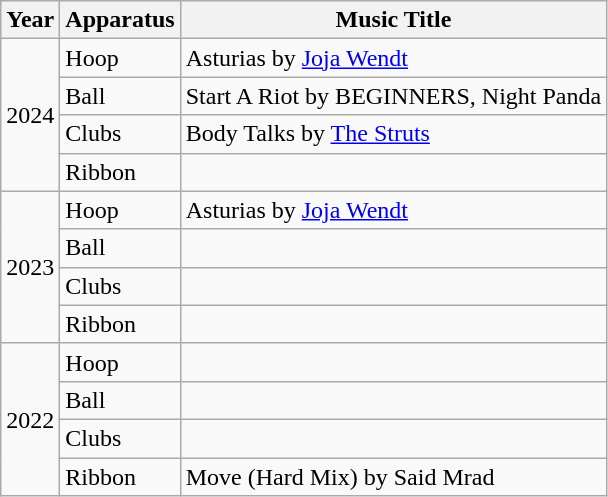<table class="wikitable">
<tr>
<th>Year</th>
<th>Apparatus</th>
<th>Music Title</th>
</tr>
<tr>
<td rowspan="4">2024</td>
<td>Hoop</td>
<td>Asturias by <a href='#'>Joja Wendt</a></td>
</tr>
<tr>
<td>Ball</td>
<td>Start A Riot by BEGINNERS, Night Panda</td>
</tr>
<tr>
<td>Clubs</td>
<td>Body Talks by <a href='#'>The Struts</a></td>
</tr>
<tr>
<td>Ribbon</td>
<td></td>
</tr>
<tr>
<td rowspan="4">2023</td>
<td>Hoop</td>
<td>Asturias by <a href='#'>Joja Wendt</a></td>
</tr>
<tr>
<td>Ball</td>
<td></td>
</tr>
<tr>
<td>Clubs</td>
<td></td>
</tr>
<tr>
<td>Ribbon</td>
<td></td>
</tr>
<tr>
<td rowspan="4">2022</td>
<td>Hoop</td>
<td></td>
</tr>
<tr>
<td>Ball</td>
<td></td>
</tr>
<tr>
<td>Clubs</td>
<td></td>
</tr>
<tr>
<td>Ribbon</td>
<td>Move (Hard Mix) by Said Mrad</td>
</tr>
</table>
